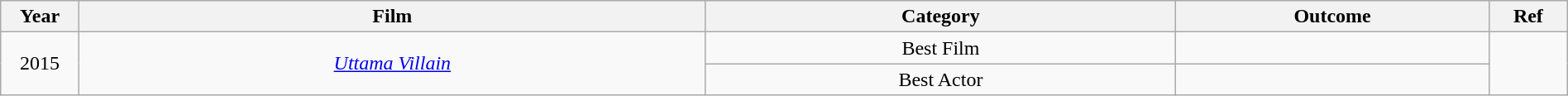<table class="wikitable" style="width:100%;">
<tr>
<th width=5%>Year</th>
<th style="width:40%;">Film</th>
<th style="width:30%;">Category</th>
<th style="width:20%;">Outcome</th>
<th style="width:5%;">Ref</th>
</tr>
<tr>
<td rowspan="2" style="text-align:center;">2015</td>
<td rowspan="2" style="text-align:center;"><em><a href='#'>Uttama Villain</a></em></td>
<td style="text-align:center;">Best Film</td>
<td></td>
<td rowspan="2" style="text-align:center;"></td>
</tr>
<tr>
<td style="text-align:center;">Best Actor</td>
<td></td>
</tr>
</table>
